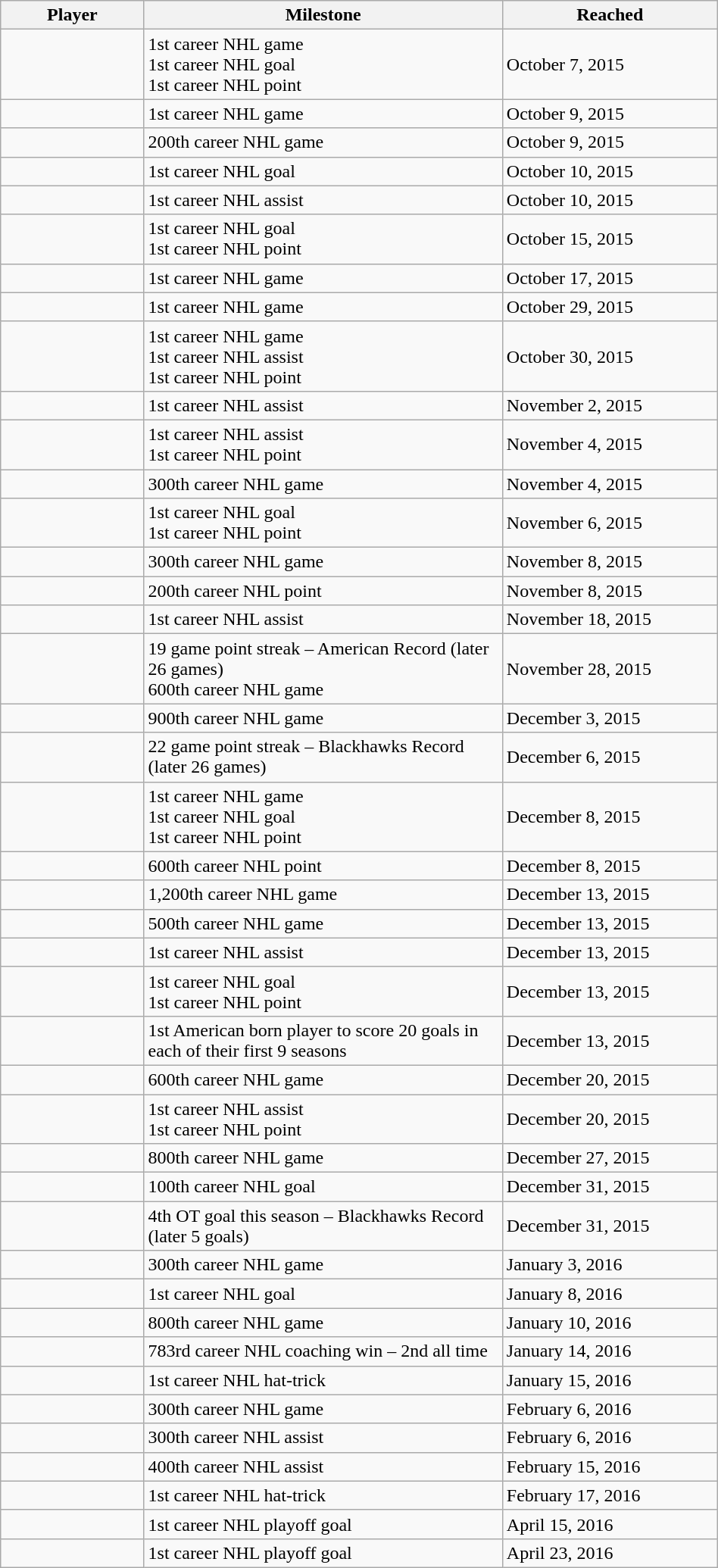<table class="wikitable sortable" style="width:50%;">
<tr align=center>
<th style="width:20%;">Player</th>
<th style="width:50%;">Milestone</th>
<th style="width:30%;" data-sort-type="date">Reached</th>
</tr>
<tr>
<td></td>
<td>1st career NHL game<br>1st career NHL goal<br>1st career NHL point</td>
<td>October 7, 2015</td>
</tr>
<tr>
<td></td>
<td>1st career NHL game</td>
<td>October 9, 2015</td>
</tr>
<tr>
<td></td>
<td>200th career NHL game</td>
<td>October 9, 2015</td>
</tr>
<tr>
<td></td>
<td>1st career NHL goal</td>
<td>October 10, 2015</td>
</tr>
<tr>
<td></td>
<td>1st career NHL assist</td>
<td>October 10, 2015</td>
</tr>
<tr>
<td></td>
<td>1st career NHL goal<br>1st career NHL point</td>
<td>October 15, 2015</td>
</tr>
<tr>
<td></td>
<td>1st career NHL game</td>
<td>October 17, 2015</td>
</tr>
<tr>
<td></td>
<td>1st career NHL game</td>
<td>October 29, 2015</td>
</tr>
<tr>
<td></td>
<td>1st career NHL game<br>1st career NHL assist<br>1st career NHL point</td>
<td>October 30, 2015</td>
</tr>
<tr>
<td></td>
<td>1st career NHL assist</td>
<td>November 2, 2015</td>
</tr>
<tr>
<td></td>
<td>1st career NHL assist<br>1st career NHL point</td>
<td>November 4, 2015</td>
</tr>
<tr>
<td></td>
<td>300th career NHL game</td>
<td>November 4, 2015</td>
</tr>
<tr>
<td></td>
<td>1st career NHL goal<br>1st career NHL point</td>
<td>November 6, 2015</td>
</tr>
<tr>
<td></td>
<td>300th career NHL game</td>
<td>November 8, 2015</td>
</tr>
<tr>
<td></td>
<td>200th career NHL point</td>
<td>November 8, 2015</td>
</tr>
<tr>
<td></td>
<td>1st career NHL assist</td>
<td>November 18, 2015</td>
</tr>
<tr>
<td></td>
<td>19 game point streak – American Record (later 26 games)<br>600th career NHL game</td>
<td>November 28, 2015</td>
</tr>
<tr>
<td></td>
<td>900th career NHL game</td>
<td>December 3, 2015</td>
</tr>
<tr>
<td></td>
<td>22 game point streak – Blackhawks Record (later 26 games)</td>
<td>December 6, 2015</td>
</tr>
<tr>
<td></td>
<td>1st career NHL game<br>1st career NHL goal<br>1st career NHL point</td>
<td>December 8, 2015</td>
</tr>
<tr>
<td></td>
<td>600th career NHL point</td>
<td>December 8, 2015</td>
</tr>
<tr>
<td></td>
<td>1,200th career NHL game</td>
<td>December 13, 2015</td>
</tr>
<tr>
<td></td>
<td>500th career NHL game</td>
<td>December 13, 2015</td>
</tr>
<tr>
<td></td>
<td>1st career NHL assist</td>
<td>December 13, 2015</td>
</tr>
<tr>
<td></td>
<td>1st career NHL goal<br>1st career NHL point</td>
<td>December 13, 2015</td>
</tr>
<tr>
<td></td>
<td>1st American born player to score 20 goals in each of their first 9 seasons</td>
<td>December 13, 2015</td>
</tr>
<tr>
<td></td>
<td>600th career NHL game</td>
<td>December 20, 2015</td>
</tr>
<tr>
<td></td>
<td>1st career NHL assist<br>1st career NHL point</td>
<td>December 20, 2015</td>
</tr>
<tr>
<td></td>
<td>800th career NHL game</td>
<td>December 27, 2015</td>
</tr>
<tr>
<td></td>
<td>100th career NHL goal</td>
<td>December 31, 2015</td>
</tr>
<tr>
<td></td>
<td>4th OT goal this season – Blackhawks Record (later 5 goals)</td>
<td>December 31, 2015</td>
</tr>
<tr>
<td></td>
<td>300th career NHL game</td>
<td>January 3, 2016</td>
</tr>
<tr>
<td></td>
<td>1st career NHL goal</td>
<td>January 8, 2016</td>
</tr>
<tr>
<td></td>
<td>800th career NHL game</td>
<td>January 10, 2016</td>
</tr>
<tr>
<td></td>
<td>783rd career NHL coaching win – 2nd all time</td>
<td>January 14, 2016</td>
</tr>
<tr>
<td></td>
<td>1st career NHL hat-trick</td>
<td>January 15, 2016</td>
</tr>
<tr>
<td></td>
<td>300th career NHL game</td>
<td>February 6, 2016</td>
</tr>
<tr>
<td></td>
<td>300th career NHL assist</td>
<td>February 6, 2016</td>
</tr>
<tr>
<td></td>
<td>400th career NHL assist</td>
<td>February 15, 2016</td>
</tr>
<tr>
<td></td>
<td>1st career NHL hat-trick</td>
<td>February 17, 2016</td>
</tr>
<tr>
<td></td>
<td>1st career NHL playoff goal</td>
<td>April 15, 2016</td>
</tr>
<tr>
<td></td>
<td>1st career NHL playoff goal</td>
<td>April 23, 2016</td>
</tr>
</table>
